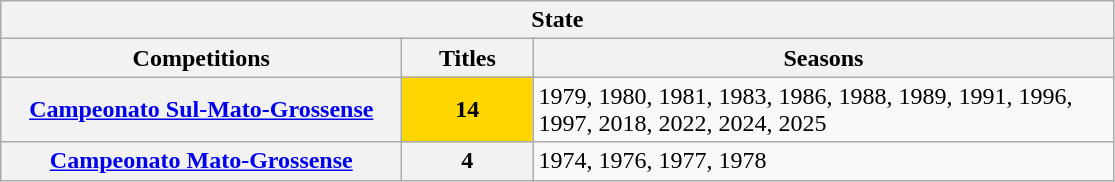<table class="wikitable">
<tr>
<th colspan="3">State</th>
</tr>
<tr>
<th style="width:260px">Competitions</th>
<th style="width:80px">Titles</th>
<th style="width:380px">Seasons</th>
</tr>
<tr>
<th style="text-align:center"><a href='#'>Campeonato Sul-Mato-Grossense</a></th>
<td bgcolor="gold" style="text-align:center"><strong>14</strong></td>
<td align="left">1979, 1980, 1981, 1983, 1986, 1988, 1989, 1991, 1996, 1997, 2018, 2022, 2024, 2025</td>
</tr>
<tr>
<th style="text-align:center"><a href='#'>Campeonato Mato-Grossense</a></th>
<th style="text-align:center"><strong>4</strong></th>
<td align="left">1974, 1976, 1977, 1978</td>
</tr>
</table>
